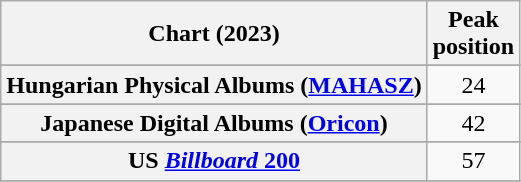<table class="wikitable sortable plainrowheaders" style="text-align:center">
<tr>
<th scope="col">Chart (2023)</th>
<th scope="col">Peak<br>position</th>
</tr>
<tr>
</tr>
<tr>
</tr>
<tr>
</tr>
<tr>
</tr>
<tr>
</tr>
<tr>
</tr>
<tr>
</tr>
<tr>
<th scope="row">Hungarian Physical Albums (<a href='#'>MAHASZ</a>)</th>
<td>24</td>
</tr>
<tr>
</tr>
<tr>
<th scope="row">Japanese Digital Albums (<a href='#'>Oricon</a>)</th>
<td>42</td>
</tr>
<tr>
</tr>
<tr>
</tr>
<tr>
</tr>
<tr>
</tr>
<tr>
</tr>
<tr>
</tr>
<tr>
<th scope="row">US <a href='#'><em>Billboard</em> 200</a></th>
<td>57</td>
</tr>
<tr>
</tr>
</table>
